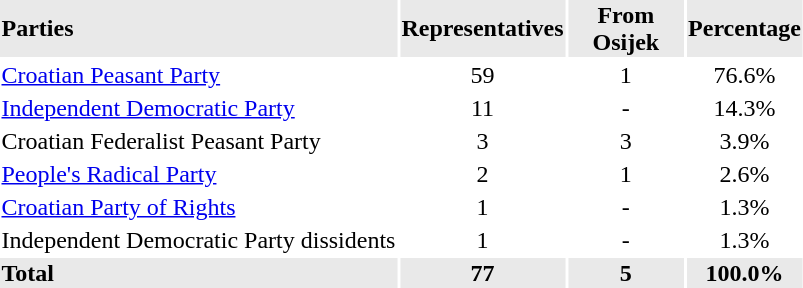<table>
<tr>
<th colspan=2 style="background-color:#E9E9E9" align=left>Parties</th>
<th style="background-color:#E9E9E9" align=center>Representatives</th>
<th style="background-color:#E9E9E9" align=center>From Osijek</th>
<th style="background-color:#E9E9E9" align=center>Percentage</th>
</tr>
<tr>
<td align=left colspan=2><a href='#'>Croatian Peasant Party</a></td>
<td align="center">59</td>
<td align="center">1</td>
<td align="center">76.6%</td>
</tr>
<tr>
<td align=left colspan=2><a href='#'>Independent Democratic Party</a></td>
<td align="center">11</td>
<td align="center">-</td>
<td align="center">14.3%</td>
</tr>
<tr>
<td align=left colspan=2>Croatian Federalist Peasant Party</td>
<td align="center">3</td>
<td align="center">3</td>
<td align="center">3.9%</td>
</tr>
<tr>
<td align=left colspan=2><a href='#'>People's Radical Party</a></td>
<td align="center">2</td>
<td align="center">1</td>
<td align="center">2.6%</td>
</tr>
<tr>
<td align=left colspan=2><a href='#'>Croatian Party of Rights</a></td>
<td align="center">1</td>
<td align="center">-</td>
<td align="center">1.3%</td>
</tr>
<tr>
<td align=left colspan=2>Independent Democratic Party dissidents</td>
<td align="center">1</td>
<td align="center">-</td>
<td align="center">1.3%</td>
</tr>
<tr>
<td align=left colspan=2 style="background-color:#E9E9E9"><strong>Total</strong></td>
<td width="75" align="center" style="background-color:#E9E9E9"><strong>77</strong></td>
<td width="75" align="center" style="background-color:#E9E9E9"><strong>5</strong></td>
<td width="75" align="center" style="background-color:#E9E9E9"><strong>100.0%</strong></td>
</tr>
<tr>
</tr>
</table>
